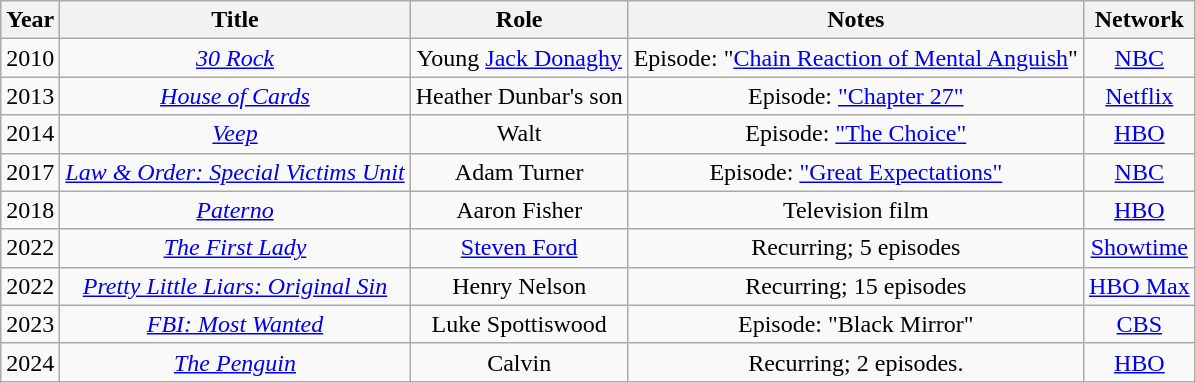<table class="wikitable" style="text-align:center; font-size: 100%;">
<tr>
<th>Year</th>
<th>Title</th>
<th>Role</th>
<th>Notes</th>
<th>Network</th>
</tr>
<tr>
<td>2010</td>
<td><em><a href='#'>30 Rock</a></em></td>
<td>Young <a href='#'>Jack Donaghy</a></td>
<td>Episode: "<a href='#'>Chain Reaction of Mental Anguish</a>"</td>
<td><a href='#'>NBC</a></td>
</tr>
<tr>
<td>2013</td>
<td><em><a href='#'>House of Cards</a></em></td>
<td>Heather Dunbar's son</td>
<td>Episode: <a href='#'>"Chapter 27"</a></td>
<td><a href='#'>Netflix</a></td>
</tr>
<tr>
<td>2014</td>
<td><em><a href='#'>Veep</a></em></td>
<td>Walt</td>
<td>Episode: <a href='#'>"The Choice"</a></td>
<td><a href='#'>HBO</a></td>
</tr>
<tr>
<td>2017</td>
<td><em><a href='#'>Law & Order: Special Victims Unit</a></em></td>
<td>Adam Turner</td>
<td>Episode: <a href='#'>"Great Expectations"</a></td>
<td><a href='#'>NBC</a></td>
</tr>
<tr>
<td>2018</td>
<td><em><a href='#'>Paterno</a></em></td>
<td>Aaron Fisher</td>
<td>Television film</td>
<td><a href='#'>HBO</a></td>
</tr>
<tr>
<td>2022</td>
<td><em><a href='#'>The First Lady</a></em></td>
<td><a href='#'>Steven Ford</a></td>
<td>Recurring; 5 episodes</td>
<td><a href='#'>Showtime</a></td>
</tr>
<tr>
<td>2022</td>
<td><em><a href='#'>Pretty Little Liars: Original Sin</a></em></td>
<td>Henry Nelson</td>
<td>Recurring; 15 episodes</td>
<td><a href='#'>HBO Max</a></td>
</tr>
<tr>
<td>2023</td>
<td><em><a href='#'>FBI: Most Wanted</a></em></td>
<td>Luke Spottiswood</td>
<td>Episode: "Black Mirror"</td>
<td><a href='#'>CBS</a></td>
</tr>
<tr>
<td>2024</td>
<td><em><a href='#'>The Penguin</a></em></td>
<td>Calvin</td>
<td>Recurring; 2 episodes.</td>
<td><a href='#'>HBO</a></td>
</tr>
</table>
